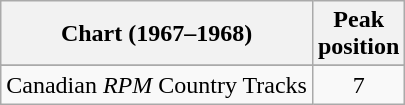<table class="wikitable sortable">
<tr>
<th>Chart (1967–1968)</th>
<th>Peak<br>position</th>
</tr>
<tr>
</tr>
<tr>
<td align="left">Canadian <em>RPM</em> Country Tracks</td>
<td style="text-align:center;">7</td>
</tr>
</table>
